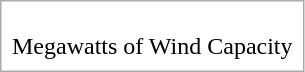<table style="border:solid 1px #aaa;" cellpadding="7" cellspacing="0" class="floatleft">
<tr>
<td></td>
</tr>
<tr>
<td>Megawatts of Wind Capacity</td>
</tr>
</table>
